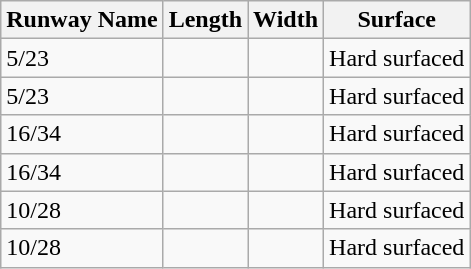<table class="wikitable">
<tr>
<th>Runway Name</th>
<th>Length</th>
<th>Width</th>
<th>Surface</th>
</tr>
<tr>
<td>5/23</td>
<td></td>
<td></td>
<td>Hard surfaced</td>
</tr>
<tr>
<td>5/23</td>
<td></td>
<td></td>
<td>Hard surfaced</td>
</tr>
<tr>
<td>16/34</td>
<td></td>
<td></td>
<td>Hard surfaced</td>
</tr>
<tr>
<td>16/34</td>
<td></td>
<td></td>
<td>Hard surfaced</td>
</tr>
<tr>
<td>10/28</td>
<td></td>
<td></td>
<td>Hard surfaced</td>
</tr>
<tr>
<td>10/28</td>
<td></td>
<td></td>
<td>Hard surfaced</td>
</tr>
</table>
